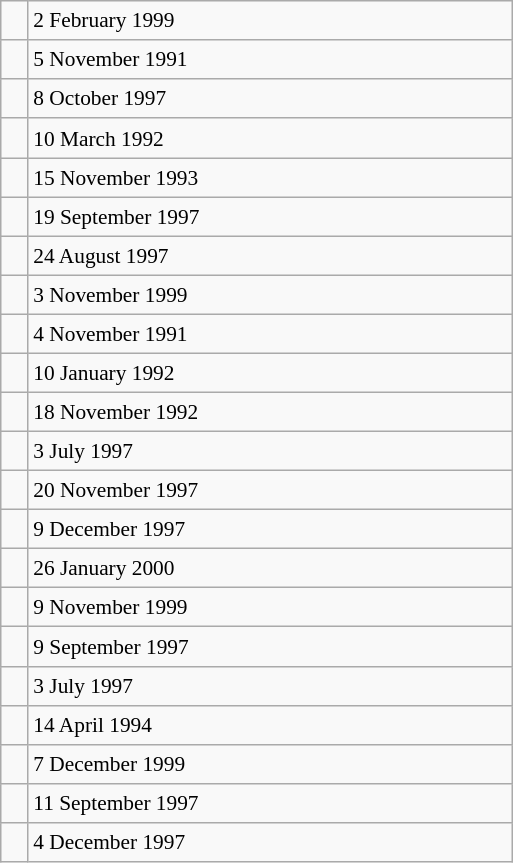<table class="wikitable" style="font-size: 89%; float: left; width: 24em; margin-right: 1em; height: 575px;">
<tr>
<td></td>
<td>2 February 1999</td>
</tr>
<tr>
<td></td>
<td>5 November 1991</td>
</tr>
<tr>
<td></td>
<td>8 October 1997</td>
</tr>
<tr>
<td></td>
<td>10 March 1992</td>
</tr>
<tr>
<td></td>
<td>15 November 1993</td>
</tr>
<tr>
<td></td>
<td>19 September 1997</td>
</tr>
<tr>
<td></td>
<td>24 August 1997</td>
</tr>
<tr>
<td></td>
<td>3 November 1999</td>
</tr>
<tr>
<td></td>
<td>4 November 1991</td>
</tr>
<tr>
<td></td>
<td>10 January 1992</td>
</tr>
<tr>
<td></td>
<td>18 November 1992</td>
</tr>
<tr>
<td></td>
<td>3 July 1997</td>
</tr>
<tr>
<td></td>
<td>20 November 1997</td>
</tr>
<tr>
<td></td>
<td>9 December 1997</td>
</tr>
<tr>
<td></td>
<td>26 January 2000</td>
</tr>
<tr>
<td></td>
<td>9 November 1999</td>
</tr>
<tr>
<td></td>
<td>9 September 1997</td>
</tr>
<tr>
<td></td>
<td>3 July 1997</td>
</tr>
<tr>
<td></td>
<td>14 April 1994</td>
</tr>
<tr>
<td></td>
<td>7 December 1999</td>
</tr>
<tr>
<td></td>
<td>11 September 1997</td>
</tr>
<tr>
<td></td>
<td>4 December 1997</td>
</tr>
</table>
